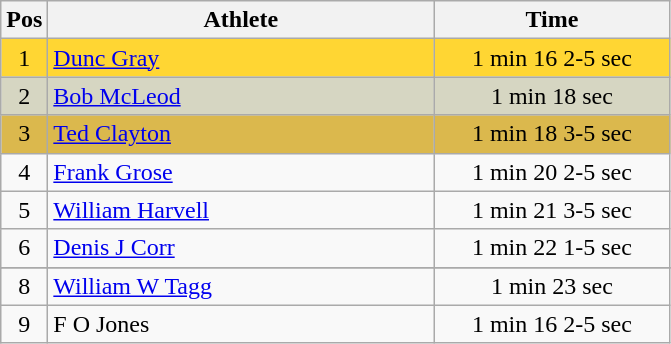<table class="wikitable" style="font-size: 100%">
<tr>
<th width=20>Pos</th>
<th width=250>Athlete</th>
<th width=150>Time</th>
</tr>
<tr align=center style="background: #FFD633;">
<td>1</td>
<td align="left"> <a href='#'>Dunc Gray</a></td>
<td>1 min 16 2-5 sec</td>
</tr>
<tr align=center style="background: #D6D6C2;">
<td>2</td>
<td align="left"> <a href='#'>Bob McLeod</a></td>
<td>1 min 18 sec</td>
</tr>
<tr align=center style="background: #DBB84D;">
<td>3</td>
<td align="left"> <a href='#'>Ted Clayton</a></td>
<td>1 min 18 3-5 sec</td>
</tr>
<tr align=center>
<td>4</td>
<td align="left"> <a href='#'>Frank Grose</a></td>
<td>1 min 20 2-5 sec</td>
</tr>
<tr align=center>
<td>5</td>
<td align="left"> <a href='#'>William Harvell</a></td>
<td>1 min 21 3-5 sec</td>
</tr>
<tr align=center>
<td>6</td>
<td align="left"> <a href='#'>Denis J Corr</a></td>
<td>1 min 22 1-5 sec</td>
</tr>
<tr align=center>
</tr>
<tr || align="left"|>
</tr>
<tr align=center>
<td>8</td>
<td align="left"> <a href='#'>William W Tagg</a></td>
<td>1 min 23 sec</td>
</tr>
<tr align=center>
<td>9</td>
<td align="left"> F O Jones</td>
<td>1 min 16 2-5 sec</td>
</tr>
</table>
